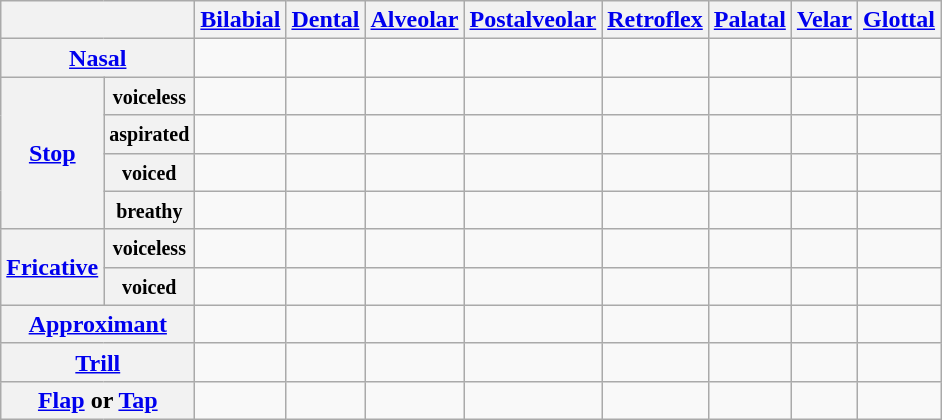<table class="wikitable" style="text-align:center">
<tr>
<th colspan=2> </th>
<th><a href='#'>Bilabial</a></th>
<th><a href='#'>Dental</a></th>
<th><a href='#'>Alveolar</a></th>
<th><a href='#'>Postalveolar</a></th>
<th><a href='#'>Retroflex</a></th>
<th><a href='#'>Palatal</a></th>
<th><a href='#'>Velar</a></th>
<th><a href='#'>Glottal</a></th>
</tr>
<tr>
<th colspan=2><a href='#'>Nasal</a></th>
<td></td>
<td></td>
<td></td>
<td></td>
<td></td>
<td></td>
<td></td>
<td></td>
</tr>
<tr>
<th rowspan=4><a href='#'>Stop</a></th>
<th><small>voiceless</small></th>
<td></td>
<td></td>
<td></td>
<td></td>
<td></td>
<td></td>
<td></td>
<td></td>
</tr>
<tr>
<th><small>aspirated</small></th>
<td></td>
<td></td>
<td></td>
<td></td>
<td></td>
<td></td>
<td></td>
<td></td>
</tr>
<tr>
<th><small>voiced</small></th>
<td></td>
<td></td>
<td></td>
<td></td>
<td></td>
<td></td>
<td></td>
<td></td>
</tr>
<tr>
<th><small>breathy</small></th>
<td></td>
<td></td>
<td></td>
<td></td>
<td></td>
<td></td>
<td></td>
<td></td>
</tr>
<tr>
<th rowspan=2><a href='#'>Fricative</a></th>
<th><small>voiceless</small></th>
<td></td>
<td></td>
<td></td>
<td></td>
<td></td>
<td> </td>
<td></td>
<td></td>
</tr>
<tr>
<th><small>voiced</small></th>
<td></td>
<td></td>
<td> </td>
<td></td>
<td></td>
<td></td>
<td></td>
<td></td>
</tr>
<tr>
<th colspan=2><a href='#'>Approximant</a></th>
<td></td>
<td></td>
<td></td>
<td></td>
<td></td>
<td></td>
<td></td>
<td></td>
</tr>
<tr>
<th colspan=2><a href='#'>Trill</a></th>
<td></td>
<td></td>
<td></td>
<td></td>
<td></td>
<td></td>
<td></td>
<td></td>
</tr>
<tr>
<th colspan=2><a href='#'>Flap</a> or <a href='#'>Tap</a></th>
<td></td>
<td></td>
<td></td>
<td></td>
<td></td>
<td></td>
<td></td>
<td></td>
</tr>
</table>
